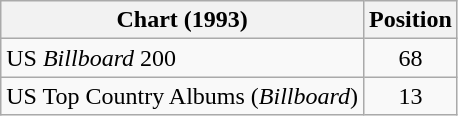<table class="wikitable sortable">
<tr>
<th>Chart (1993)</th>
<th>Position</th>
</tr>
<tr>
<td>US <em>Billboard</em> 200</td>
<td style="text-align:center;">68</td>
</tr>
<tr>
<td>US Top Country Albums (<em>Billboard</em>)</td>
<td style="text-align:center;">13</td>
</tr>
</table>
